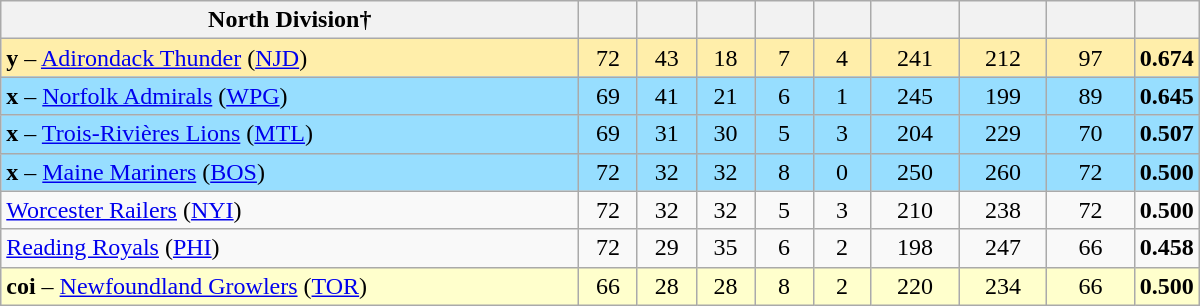<table class="wikitable sortable" style="text-align:center; width:50em">
<tr>
<th style="width:50%;" class="unsortable">North Division†</th>
<th width="5%"></th>
<th width="5%"></th>
<th width="5%"></th>
<th width="5%"></th>
<th width="5%"></th>
<th width="7.5%"></th>
<th width="7.5%"></th>
<th width="7.5%"></th>
<th width="7.5%"></th>
</tr>
<tr bgcolor=#ffeeaa>
<td align=left><strong>y</strong> – <a href='#'>Adirondack Thunder</a> (<a href='#'>NJD</a>)</td>
<td>72</td>
<td>43</td>
<td>18</td>
<td>7</td>
<td>4</td>
<td>241</td>
<td>212</td>
<td>97</td>
<td><strong>0.674</strong></td>
</tr>
<tr bgcolor=#97DEFF>
<td align=left><strong>x</strong> – <a href='#'>Norfolk Admirals</a> (<a href='#'>WPG</a>)</td>
<td>69</td>
<td>41</td>
<td>21</td>
<td>6</td>
<td>1</td>
<td>245</td>
<td>199</td>
<td>89</td>
<td><strong>0.645</strong></td>
</tr>
<tr bgcolor=#97DEFF>
<td align=left><strong>x</strong> – <a href='#'>Trois-Rivières Lions</a> (<a href='#'>MTL</a>)</td>
<td>69</td>
<td>31</td>
<td>30</td>
<td>5</td>
<td>3</td>
<td>204</td>
<td>229</td>
<td>70</td>
<td><strong>0.507</strong></td>
</tr>
<tr bgcolor=#97DEFF>
<td align=left><strong>x</strong> – <a href='#'>Maine Mariners</a> (<a href='#'>BOS</a>)</td>
<td>72</td>
<td>32</td>
<td>32</td>
<td>8</td>
<td>0</td>
<td>250</td>
<td>260</td>
<td>72</td>
<td><strong>0.500</strong></td>
</tr>
<tr bgcolor=>
<td align=left><a href='#'>Worcester Railers</a> (<a href='#'>NYI</a>)</td>
<td>72</td>
<td>32</td>
<td>32</td>
<td>5</td>
<td>3</td>
<td>210</td>
<td>238</td>
<td>72</td>
<td><strong>0.500</strong></td>
</tr>
<tr bgcolor=>
<td align=left><a href='#'>Reading Royals</a> (<a href='#'>PHI</a>)</td>
<td>72</td>
<td>29</td>
<td>35</td>
<td>6</td>
<td>2</td>
<td>198</td>
<td>247</td>
<td>66</td>
<td><strong>0.458</strong></td>
</tr>
<tr bgcolor=#ffffcc>
<td align=left><strong>coi</strong> – <a href='#'>Newfoundland Growlers</a> (<a href='#'>TOR</a>)</td>
<td>66</td>
<td>28</td>
<td>28</td>
<td>8</td>
<td>2</td>
<td>220</td>
<td>234</td>
<td>66</td>
<td><strong>0.500</strong></td>
</tr>
</table>
